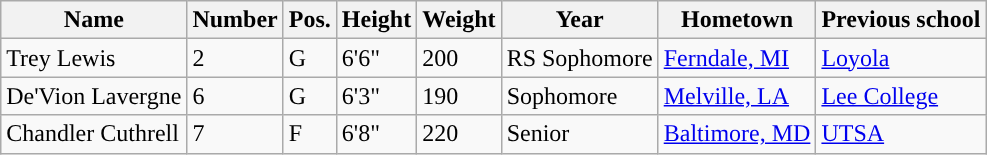<table class="wikitable sortable" border="1">
<tr>
<th>Name</th>
<th>Number</th>
<th>Pos.</th>
<th>Height</th>
<th>Weight</th>
<th>Year</th>
<th>Hometown</th>
<th>Previous school</th>
</tr>
<tr>
<td>Trey Lewis</td>
<td>2</td>
<td>G</td>
<td>6'6"</td>
<td>200</td>
<td>RS Sophomore</td>
<td><a href='#'>Ferndale, MI</a></td>
<td><a href='#'>Loyola</a></td>
</tr>
<tr>
<td>De'Vion Lavergne</td>
<td>6</td>
<td>G</td>
<td>6'3"</td>
<td>190</td>
<td>Sophomore</td>
<td><a href='#'>Melville, LA</a></td>
<td><a href='#'>Lee College</a></td>
</tr>
<tr>
<td>Chandler Cuthrell</td>
<td>7</td>
<td>F</td>
<td>6'8"</td>
<td>220</td>
<td>Senior</td>
<td><a href='#'>Baltimore, MD</a></td>
<td><a href='#'>UTSA</a></td>
</tr>
</table>
